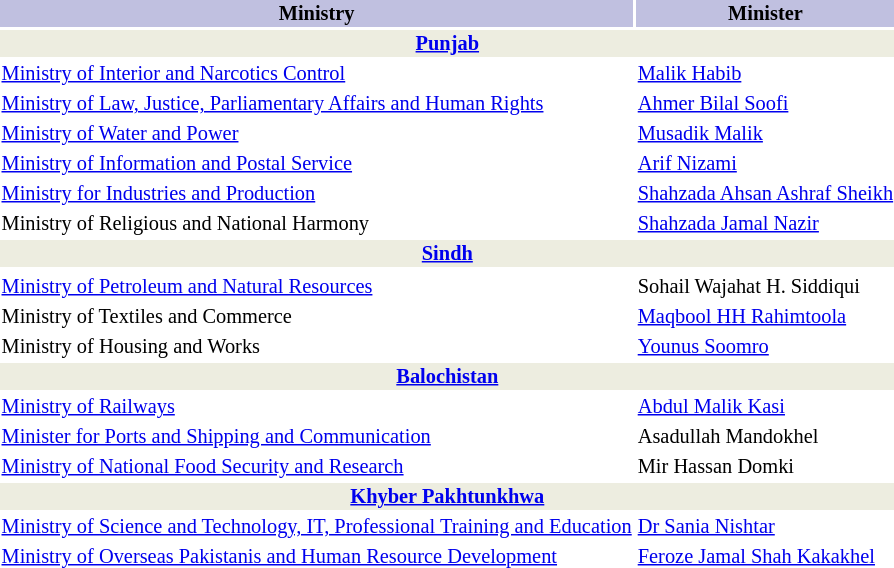<table class="toccolours" style="margin-bottom: 1em; font-size: 85%;">
<tr bgcolor="C0C0E0">
<th>Ministry</th>
<th>Minister</th>
</tr>
<tr bgcolor="EDEDE0">
<th colspan="2"><a href='#'>Punjab</a></th>
</tr>
<tr>
<td><a href='#'>Ministry of Interior and Narcotics Control</a></td>
<td><a href='#'>Malik Habib</a></td>
</tr>
<tr>
<td><a href='#'>Ministry of Law, Justice, Parliamentary Affairs and Human Rights</a></td>
<td><a href='#'>Ahmer Bilal Soofi</a></td>
</tr>
<tr>
<td><a href='#'>Ministry of Water and Power</a></td>
<td><a href='#'>Musadik Malik</a></td>
</tr>
<tr>
<td><a href='#'>Ministry of Information and Postal Service</a></td>
<td><a href='#'>Arif Nizami</a></td>
</tr>
<tr>
<td><a href='#'>Ministry for Industries and Production</a></td>
<td><a href='#'>Shahzada Ahsan Ashraf Sheikh</a></td>
</tr>
<tr>
<td>Ministry of Religious and National Harmony</td>
<td><a href='#'>Shahzada Jamal Nazir</a></td>
</tr>
<tr bgcolor="EDEDE0">
<th colspan="2"><a href='#'>Sindh</a></th>
</tr>
<tr>
</tr>
<tr>
<td><a href='#'>Ministry of Petroleum and Natural Resources</a></td>
<td>Sohail Wajahat H. Siddiqui</td>
</tr>
<tr>
<td>Ministry of Textiles and Commerce</td>
<td><a href='#'>Maqbool HH Rahimtoola</a></td>
</tr>
<tr>
<td>Ministry of Housing and Works</td>
<td><a href='#'>Younus Soomro</a></td>
</tr>
<tr bgcolor="EDEDE0">
<th colspan="2"><a href='#'>Balochistan</a></th>
</tr>
<tr>
<td><a href='#'>Ministry of Railways</a></td>
<td><a href='#'>Abdul Malik Kasi</a></td>
</tr>
<tr>
<td><a href='#'>Minister for Ports and Shipping and Communication</a></td>
<td>Asadullah Mandokhel</td>
</tr>
<tr>
<td><a href='#'>Ministry of National Food Security and Research</a></td>
<td>Mir Hassan Domki</td>
</tr>
<tr bgcolor="EDEDE0">
<th colspan="2"><a href='#'>Khyber Pakhtunkhwa</a></th>
</tr>
<tr>
<td><a href='#'>Ministry of Science and Technology, IT, Professional Training and Education</a></td>
<td><a href='#'>Dr Sania Nishtar</a></td>
</tr>
<tr>
<td><a href='#'>Ministry of Overseas Pakistanis and Human Resource Development</a></td>
<td><a href='#'>Feroze Jamal Shah Kakakhel</a></td>
</tr>
</table>
